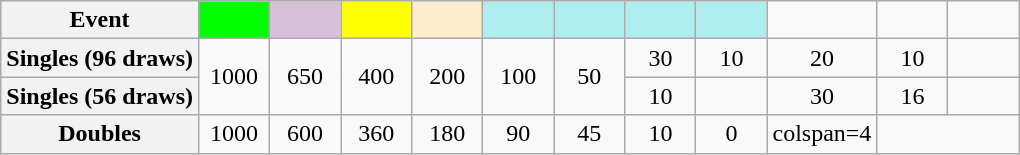<table class="wikitable" style="text-align: center;">
<tr>
<th scope="col">Event</th>
<td style="width:2.5em; background:lime;"></td>
<td style="width:2.5em; background:thistle;"></td>
<td style="width:2.5em; background:#ff0;"></td>
<td style="width:2.5em; background:#ffebcd;"></td>
<td style="width:2.5em; background:#afeeee;"></td>
<td style="width:2.5em; background:#afeeee;"></td>
<td style="width:2.5em; background:#afeeee;"></td>
<td style="width:2.5em; background:#afeeee;"></td>
<td style="width:2.5em;"></td>
<td style="width:2.5em;"></td>
<td style="width:2.5em;"></td>
</tr>
<tr>
<th scope="row">Singles (96 draws)</th>
<td rowspan="2">1000</td>
<td rowspan="2">650</td>
<td rowspan="2">400</td>
<td rowspan="2">200</td>
<td rowspan="2">100</td>
<td rowspan="2">50</td>
<td>30</td>
<td>10</td>
<td>20</td>
<td>10</td>
<td></td>
</tr>
<tr>
<th scope="row">Singles (56 draws)</th>
<td>10</td>
<td></td>
<td>30</td>
<td>16</td>
<td></td>
</tr>
<tr>
<th scope="row">Doubles</th>
<td>1000</td>
<td>600</td>
<td>360</td>
<td>180</td>
<td>90</td>
<td>45</td>
<td>10</td>
<td>0</td>
<td>colspan=4 </td>
</tr>
</table>
